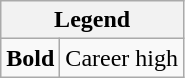<table class="wikitable mw-collapsible mw-collapsed">
<tr>
<th colspan="2">Legend</th>
</tr>
<tr>
<td><strong>Bold</strong></td>
<td>Career high</td>
</tr>
</table>
